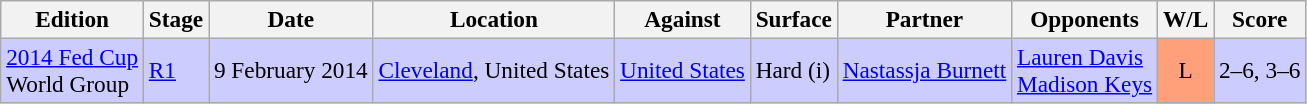<table class=wikitable style=font-size:97%>
<tr>
<th>Edition</th>
<th>Stage</th>
<th>Date</th>
<th>Location</th>
<th>Against</th>
<th>Surface</th>
<th>Partner</th>
<th>Opponents</th>
<th>W/L</th>
<th>Score</th>
</tr>
<tr style="background:#ccf;">
<td><a href='#'>2014 Fed Cup</a> <br> World Group</td>
<td><a href='#'>R1</a></td>
<td>9 February 2014</td>
<td><a href='#'>Cleveland</a>, United States</td>
<td> <a href='#'>United States</a></td>
<td>Hard (i)</td>
<td> <a href='#'>Nastassja Burnett</a></td>
<td> <a href='#'>Lauren Davis</a> <br>  <a href='#'>Madison Keys</a></td>
<td style="text-align:center; background:#ffa07a;">L</td>
<td>2–6, 3–6</td>
</tr>
</table>
